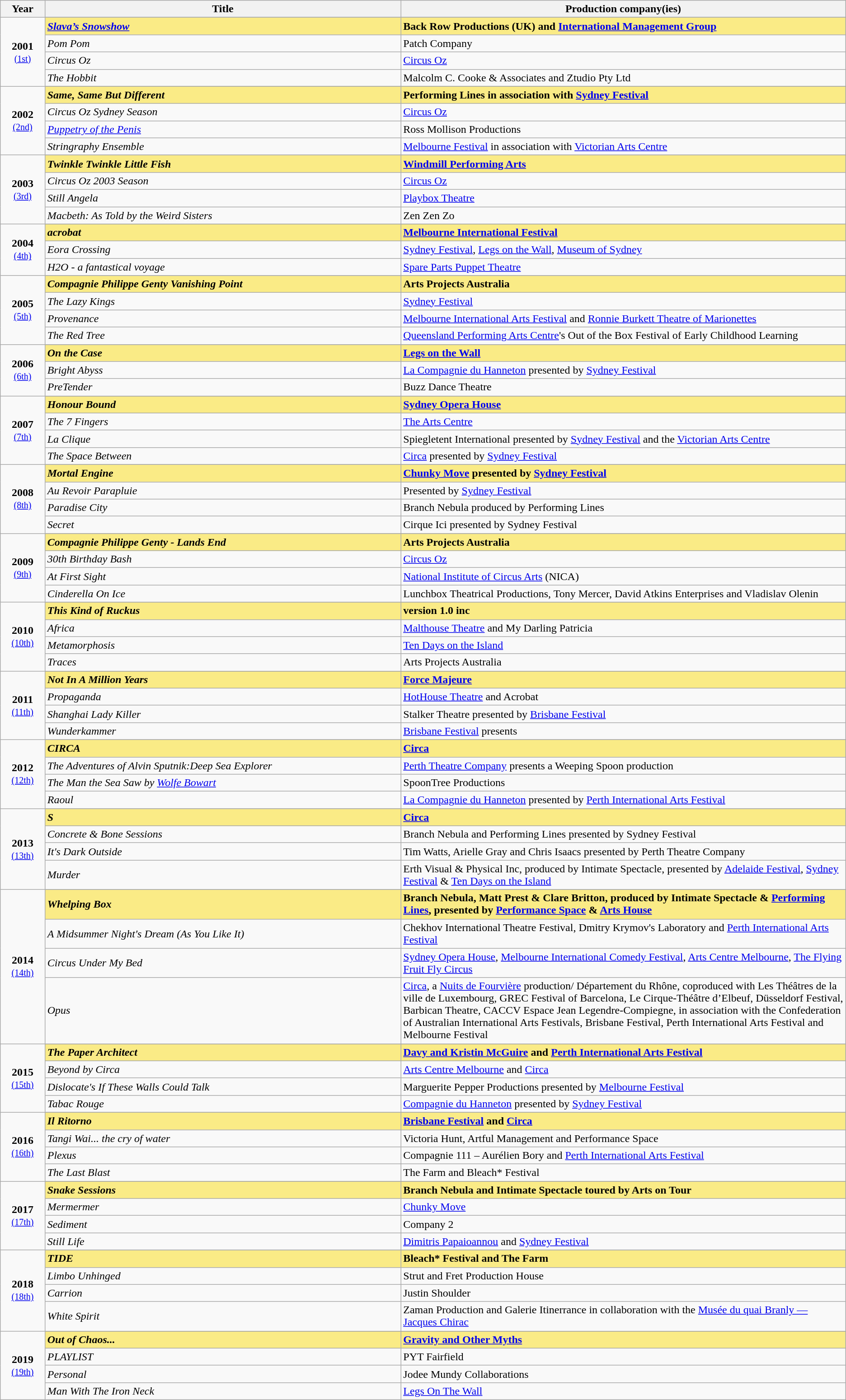<table class="sortable wikitable">
<tr>
<th width="5%">Year</th>
<th width="40%">Title</th>
<th width="50%">Production company(ies)</th>
</tr>
<tr>
<td rowspan="5" align="center"><strong>2001</strong><br><small><a href='#'>(1st)</a></small></td>
</tr>
<tr style="background:#FAEB86">
<td><strong><em><a href='#'>Slava’s Snowshow</a></em></strong></td>
<td><strong>Back Row Productions (UK) and <a href='#'>International Management Group</a></strong></td>
</tr>
<tr>
<td><em>Pom Pom</em></td>
<td>Patch Company</td>
</tr>
<tr>
<td><em>Circus Oz</em></td>
<td><a href='#'>Circus Oz</a></td>
</tr>
<tr>
<td><em>The Hobbit</em></td>
<td>Malcolm C. Cooke & Associates and Ztudio Pty Ltd</td>
</tr>
<tr>
<td rowspan="5" align="center"><strong>2002</strong><br><small><a href='#'>(2nd)</a></small></td>
</tr>
<tr style="background:#FAEB86">
<td><strong><em>Same, Same But Different</em></strong></td>
<td><strong>Performing Lines in association with <a href='#'>Sydney Festival</a></strong></td>
</tr>
<tr>
<td><em>Circus Oz Sydney Season</em></td>
<td><a href='#'>Circus Oz</a></td>
</tr>
<tr>
<td><em><a href='#'>Puppetry of the Penis</a></em></td>
<td>Ross Mollison Productions</td>
</tr>
<tr>
<td><em>Stringraphy Ensemble</em></td>
<td><a href='#'>Melbourne Festival</a> in association with <a href='#'>Victorian Arts Centre</a></td>
</tr>
<tr>
<td rowspan="5" align="center"><strong>2003</strong><br><small><a href='#'>(3rd)</a></small></td>
</tr>
<tr style="background:#FAEB86">
<td><strong><em>Twinkle Twinkle Little Fish</em></strong></td>
<td><strong><a href='#'>Windmill Performing Arts</a></strong></td>
</tr>
<tr>
<td><em>Circus Oz 2003 Season</em></td>
<td><a href='#'>Circus Oz</a></td>
</tr>
<tr>
<td><em>Still Angela</em></td>
<td><a href='#'>Playbox Theatre</a></td>
</tr>
<tr>
<td><em>Macbeth: As Told by the Weird Sisters</em></td>
<td>Zen Zen Zo</td>
</tr>
<tr>
<td rowspan="4" align="center"><strong>2004</strong><br><small><a href='#'>(4th)</a></small></td>
</tr>
<tr style="background:#FAEB86">
<td><strong><em>acrobat</em></strong></td>
<td><strong><a href='#'>Melbourne International Festival</a></strong></td>
</tr>
<tr>
<td><em>Eora Crossing</em></td>
<td><a href='#'>Sydney Festival</a>, <a href='#'>Legs on the Wall</a>, <a href='#'>Museum of Sydney</a></td>
</tr>
<tr>
<td><em>H2O - a fantastical voyage</em></td>
<td><a href='#'>Spare Parts Puppet Theatre</a></td>
</tr>
<tr>
<td rowspan="5" align="center"><strong>2005</strong><br><small><a href='#'>(5th)</a></small></td>
</tr>
<tr style="background:#FAEB86">
<td><strong><em>Compagnie Philippe Genty Vanishing Point</em></strong></td>
<td><strong>Arts Projects Australia</strong></td>
</tr>
<tr>
<td><em>The Lazy Kings</em></td>
<td><a href='#'>Sydney Festival</a></td>
</tr>
<tr>
<td><em>Provenance</em></td>
<td><a href='#'>Melbourne International Arts Festival</a> and <a href='#'>Ronnie Burkett Theatre of Marionettes</a></td>
</tr>
<tr>
<td><em>The Red Tree</em></td>
<td><a href='#'>Queensland Performing Arts Centre</a>'s Out of the Box Festival of Early Childhood Learning</td>
</tr>
<tr>
<td rowspan="4" align="center"><strong>2006</strong><br><small><a href='#'>(6th)</a></small></td>
</tr>
<tr style="background:#FAEB86">
<td><strong><em>On the Case</em></strong></td>
<td><strong><a href='#'>Legs on the Wall</a></strong></td>
</tr>
<tr>
<td><em>Bright Abyss</em></td>
<td><a href='#'>La Compagnie du Hanneton</a> presented by <a href='#'>Sydney Festival</a></td>
</tr>
<tr>
<td><em>PreTender</em></td>
<td>Buzz Dance Theatre</td>
</tr>
<tr>
<td rowspan="5" align="center"><strong>2007</strong><br><small><a href='#'>(7th)</a></small></td>
</tr>
<tr style="background:#FAEB86">
<td><strong><em>Honour Bound</em></strong></td>
<td><strong><a href='#'>Sydney Opera House</a></strong></td>
</tr>
<tr>
<td><em>The 7 Fingers</em></td>
<td><a href='#'>The Arts Centre</a></td>
</tr>
<tr>
<td><em>La Clique</em></td>
<td>Spiegletent International presented by <a href='#'>Sydney Festival</a> and the <a href='#'>Victorian Arts Centre</a></td>
</tr>
<tr>
<td><em>The Space Between</em></td>
<td><a href='#'>Circa</a> presented by <a href='#'>Sydney Festival</a></td>
</tr>
<tr>
<td rowspan="5" align="center"><strong>2008</strong><br><small><a href='#'>(8th)</a></small></td>
</tr>
<tr style="background:#FAEB86">
<td><strong><em>Mortal Engine</em></strong></td>
<td><strong><a href='#'>Chunky Move</a> presented by <a href='#'>Sydney Festival</a></strong></td>
</tr>
<tr>
<td><em>Au Revoir Parapluie</em></td>
<td>Presented by <a href='#'>Sydney Festival</a></td>
</tr>
<tr>
<td><em>Paradise City</em></td>
<td>Branch Nebula produced by Performing Lines</td>
</tr>
<tr>
<td><em>Secret</em></td>
<td>Cirque Ici presented by Sydney Festival</td>
</tr>
<tr>
<td rowspan="5" align="center"><strong>2009</strong><br><small><a href='#'>(9th)</a></small></td>
</tr>
<tr style="background:#FAEB86">
<td><strong><em>Compagnie Philippe Genty - Lands End</em></strong></td>
<td><strong>Arts Projects Australia</strong></td>
</tr>
<tr>
<td><em>30th Birthday Bash</em></td>
<td><a href='#'>Circus Oz</a></td>
</tr>
<tr>
<td><em>At First Sight</em></td>
<td><a href='#'>National Institute of Circus Arts</a> (NICA)</td>
</tr>
<tr>
<td><em>Cinderella On Ice</em></td>
<td>Lunchbox Theatrical Productions, Tony Mercer, David Atkins Enterprises and Vladislav Olenin</td>
</tr>
<tr>
<td rowspan="5" align="center"><strong>2010</strong><br><small><a href='#'>(10th)</a></small></td>
</tr>
<tr style="background:#FAEB86">
<td><strong><em>This Kind of Ruckus</em></strong></td>
<td><strong>version 1.0 inc</strong></td>
</tr>
<tr>
<td><em>Africa</em></td>
<td><a href='#'>Malthouse Theatre</a> and My Darling Patricia</td>
</tr>
<tr>
<td><em>Metamorphosis</em></td>
<td><a href='#'>Ten Days on the Island</a></td>
</tr>
<tr>
<td><em>Traces</em></td>
<td>Arts Projects Australia</td>
</tr>
<tr>
<td rowspan="5" align="center"><strong>2011</strong><br><small><a href='#'>(11th)</a></small></td>
</tr>
<tr style="background:#FAEB86">
<td><strong><em>Not In A Million Years</em></strong></td>
<td><strong><a href='#'>Force Majeure</a></strong></td>
</tr>
<tr>
<td><em>Propaganda</em></td>
<td><a href='#'>HotHouse Theatre</a> and Acrobat</td>
</tr>
<tr>
<td><em>Shanghai Lady Killer</em></td>
<td>Stalker Theatre presented by <a href='#'>Brisbane Festival</a></td>
</tr>
<tr>
<td><em>Wunderkammer</em></td>
<td><a href='#'>Brisbane Festival</a> presents</td>
</tr>
<tr>
<td rowspan="5" align="center"><strong>2012</strong><br><small><a href='#'>(12th)</a></small></td>
</tr>
<tr style="background:#FAEB86">
<td><strong><em>CIRCA</em></strong></td>
<td><strong><a href='#'>Circa</a></strong></td>
</tr>
<tr>
<td><em>The Adventures of Alvin Sputnik:Deep Sea Explorer</em></td>
<td><a href='#'>Perth Theatre Company</a> presents a Weeping Spoon production</td>
</tr>
<tr>
<td><em>The Man the Sea Saw by <a href='#'>Wolfe Bowart</a></em></td>
<td>SpoonTree Productions</td>
</tr>
<tr>
<td><em>Raoul</em></td>
<td><a href='#'>La Compagnie du Hanneton</a> presented by <a href='#'>Perth International Arts Festival</a></td>
</tr>
<tr>
<td rowspan="5" align="center"><strong>2013</strong><br><small><a href='#'>(13th)</a></small></td>
</tr>
<tr style="background:#FAEB86">
<td><strong><em>S</em></strong></td>
<td><strong><a href='#'>Circa</a></strong></td>
</tr>
<tr>
<td><em>Concrete & Bone Sessions</em></td>
<td>Branch Nebula and Performing Lines presented by Sydney Festival</td>
</tr>
<tr>
<td><em>It's Dark Outside</em></td>
<td>Tim Watts, Arielle Gray and Chris Isaacs presented by Perth Theatre Company</td>
</tr>
<tr>
<td><em>Murder</em></td>
<td>Erth Visual & Physical Inc, produced by Intimate Spectacle, presented by <a href='#'>Adelaide Festival</a>, <a href='#'>Sydney Festival</a> & <a href='#'>Ten Days on the Island</a></td>
</tr>
<tr>
<td rowspan="5" align="center"><strong>2014</strong><br><small><a href='#'>(14th)</a></small></td>
</tr>
<tr style="background:#FAEB86">
<td><strong><em>Whelping Box</em></strong></td>
<td><strong>Branch Nebula, Matt Prest & Clare Britton, produced by Intimate Spectacle & <a href='#'>Performing Lines</a>, presented by <a href='#'>Performance Space</a> & <a href='#'>Arts House</a></strong></td>
</tr>
<tr>
<td><em>A Midsummer Night's Dream (As You Like It)</em></td>
<td>Chekhov International Theatre Festival, Dmitry Krymov's Laboratory and <a href='#'>Perth International Arts Festival</a></td>
</tr>
<tr>
<td><em>Circus Under My Bed</em></td>
<td><a href='#'>Sydney Opera House</a>, <a href='#'>Melbourne International Comedy Festival</a>, <a href='#'>Arts Centre Melbourne</a>, <a href='#'>The Flying Fruit Fly Circus</a></td>
</tr>
<tr>
<td><em>Opus</em></td>
<td><a href='#'>Circa</a>, a <a href='#'>Nuits de Fourvière</a> production/ Département du Rhône, coproduced with Les Théâtres de la ville de Luxembourg, GREC Festival of Barcelona, Le Cirque-Théâtre d’Elbeuf, Düsseldorf Festival, Barbican Theatre, CACCV Espace Jean Legendre-Compiegne, in association with the Confederation of Australian International Arts Festivals, Brisbane Festival, Perth International Arts Festival and Melbourne Festival</td>
</tr>
<tr>
<td rowspan="5" align="center"><strong>2015</strong><br><small><a href='#'>(15th)</a></small></td>
</tr>
<tr style="background:#FAEB86">
<td><strong><em>The Paper Architect</em></strong></td>
<td><strong><a href='#'>Davy and Kristin McGuire</a> and <a href='#'>Perth International Arts Festival</a></strong></td>
</tr>
<tr>
<td><em>Beyond by Circa</em></td>
<td><a href='#'>Arts Centre Melbourne</a> and <a href='#'>Circa</a></td>
</tr>
<tr>
<td><em>Dislocate's If These Walls Could Talk</em></td>
<td>Marguerite Pepper Productions presented by <a href='#'>Melbourne Festival</a></td>
</tr>
<tr>
<td><em>Tabac Rouge</em></td>
<td><a href='#'>Compagnie du Hanneton</a> presented by <a href='#'>Sydney Festival</a></td>
</tr>
<tr>
<td rowspan="5" align="center"><strong>2016</strong><br><small><a href='#'>(16th)</a></small></td>
</tr>
<tr style="background:#FAEB86">
<td><strong><em>Il Ritorno</em></strong></td>
<td><strong><a href='#'>Brisbane Festival</a> and <a href='#'>Circa</a></strong></td>
</tr>
<tr>
<td><em>Tangi Wai... the cry of water</em></td>
<td>Victoria Hunt, Artful Management and Performance Space</td>
</tr>
<tr>
<td><em>Plexus</em></td>
<td>Compagnie 111 – Aurélien Bory and <a href='#'>Perth International Arts Festival</a></td>
</tr>
<tr>
<td><em>The Last Blast</em></td>
<td>The Farm and Bleach* Festival</td>
</tr>
<tr>
<td rowspan="5" align="center"><strong>2017</strong><br><small><a href='#'>(17th)</a></small></td>
</tr>
<tr style="background:#FAEB86">
<td><strong><em>Snake Sessions</em></strong></td>
<td><strong>Branch Nebula and Intimate Spectacle toured by Arts on Tour</strong></td>
</tr>
<tr>
<td><em>Mermermer</em></td>
<td><a href='#'>Chunky Move</a></td>
</tr>
<tr>
<td><em>Sediment</em></td>
<td>Company 2</td>
</tr>
<tr>
<td><em>Still Life</em></td>
<td><a href='#'>Dimitris Papaioannou</a> and <a href='#'>Sydney Festival</a></td>
</tr>
<tr>
<td rowspan="5" align="center"><strong>2018</strong><br><small><a href='#'>(18th)</a></small></td>
</tr>
<tr style="background:#FAEB86">
<td><strong><em>TIDE</em></strong></td>
<td><strong>Bleach* Festival and The Farm</strong></td>
</tr>
<tr>
<td><em>Limbo Unhinged</em></td>
<td>Strut and Fret Production House</td>
</tr>
<tr>
<td><em>Carrion</em></td>
<td>Justin Shoulder</td>
</tr>
<tr>
<td><em>White Spirit</em></td>
<td>Zaman Production and Galerie Itinerrance in collaboration with the <a href='#'>Musée du quai Branly — Jacques Chirac</a></td>
</tr>
<tr>
<td rowspan="5" align="center"><strong>2019</strong><br><small><a href='#'>(19th)</a></small></td>
</tr>
<tr style="background:#FAEB86">
<td><strong><em>Out of Chaos...</em></strong></td>
<td><strong><a href='#'>Gravity and Other Myths</a></strong></td>
</tr>
<tr>
<td><em>PLAYLIST</em></td>
<td>PYT Fairfield</td>
</tr>
<tr>
<td><em>Personal</em></td>
<td>Jodee Mundy Collaborations</td>
</tr>
<tr>
<td><em>Man With The Iron Neck</em></td>
<td><a href='#'>Legs On The Wall</a></td>
</tr>
</table>
